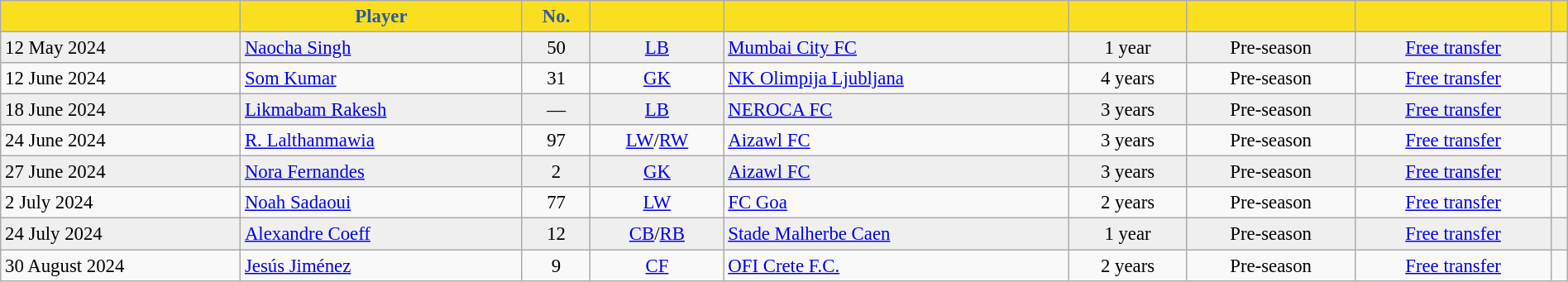<table class="wikitable sortable" style="text-align:center; font-size:95%; width:100%;">
<tr>
<th style="background:#FADF20; color:#2A5AA1;"></th>
<th style="background:#FADF20; color:#2A5AA1;">Player</th>
<th style="background:#FADF20; color:#2A5AA1;">No.</th>
<th style="background:#FADF20; color:#2A5AA1;"></th>
<th style="background:#FADF20; color:#2A5AA1;"></th>
<th style="background:#FADF20; color:#2A5AA1;"></th>
<th style="background:#FADF20; color:#2A5AA1;"></th>
<th style="background:#FADF20; color:#2A5AA1;"></th>
<th style="background:#FADF20; color:#2A5AA1;"></th>
</tr>
<tr bgcolor="#EFEFEF">
<td style="text-align:left;">12 May 2024</td>
<td style="text-align:left;"> <a href='#'>Naocha Singh</a></td>
<td>50</td>
<td><a href='#'>LB</a></td>
<td style="text-align:left;"> <a href='#'>Mumbai City FC</a></td>
<td>1 year</td>
<td>Pre-season</td>
<td><a href='#'>Free transfer</a></td>
<td></td>
</tr>
<tr>
<td style="text-align:left;">12 June 2024</td>
<td style="text-align:left;"> <a href='#'>Som Kumar</a></td>
<td>31</td>
<td><a href='#'>GK</a></td>
<td style="text-align:left;"> <a href='#'>NK Olimpija Ljubljana</a></td>
<td>4 years</td>
<td>Pre-season</td>
<td><a href='#'>Free transfer</a></td>
<td></td>
</tr>
<tr bgcolor="#EFEFEF">
<td style="text-align:left;">18 June 2024</td>
<td style="text-align:left;"> <a href='#'>Likmabam Rakesh</a></td>
<td>—</td>
<td><a href='#'>LB</a></td>
<td style="text-align:left;"> <a href='#'>NEROCA FC</a></td>
<td>3 years</td>
<td>Pre-season</td>
<td><a href='#'>Free transfer</a></td>
<td></td>
</tr>
<tr>
<td style="text-align:left;">24 June 2024</td>
<td style="text-align:left;"> <a href='#'>R. Lalthanmawia</a></td>
<td>97</td>
<td><a href='#'>LW</a>/<a href='#'>RW</a></td>
<td style="text-align:left;"> <a href='#'>Aizawl FC</a></td>
<td>3 years</td>
<td>Pre-season</td>
<td><a href='#'>Free transfer</a></td>
<td></td>
</tr>
<tr bgcolor="#EFEFEF">
<td style="text-align:left;">27 June 2024</td>
<td style="text-align:left;"> <a href='#'>Nora Fernandes</a></td>
<td>2</td>
<td><a href='#'>GK</a></td>
<td style="text-align:left;"> <a href='#'>Aizawl FC</a></td>
<td>3 years</td>
<td>Pre-season</td>
<td><a href='#'>Free transfer</a></td>
<td></td>
</tr>
<tr>
<td style="text-align:left;">2 July 2024</td>
<td style="text-align:left;"> <a href='#'>Noah Sadaoui</a></td>
<td>77</td>
<td><a href='#'>LW</a></td>
<td style="text-align:left;"> <a href='#'>FC Goa</a></td>
<td>2 years</td>
<td>Pre-season</td>
<td><a href='#'>Free transfer</a></td>
<td></td>
</tr>
<tr bgcolor="#EFEFEF">
<td style="text-align:left;">24 July 2024</td>
<td style="text-align:left;"> <a href='#'>Alexandre Coeff</a></td>
<td>12</td>
<td><a href='#'>CB</a>/<a href='#'>RB</a></td>
<td style="text-align:left;"> <a href='#'>Stade Malherbe Caen</a></td>
<td>1 year</td>
<td>Pre-season</td>
<td><a href='#'>Free transfer</a></td>
<td></td>
</tr>
<tr>
<td style="text-align:left;">30 August 2024</td>
<td style="text-align:left;"> <a href='#'>Jesús Jiménez</a></td>
<td>9</td>
<td><a href='#'>CF</a></td>
<td style="text-align:left;"> <a href='#'>OFI Crete F.C.</a></td>
<td>2 years</td>
<td>Pre-season</td>
<td><a href='#'>Free transfer</a></td>
<td></td>
</tr>
</table>
